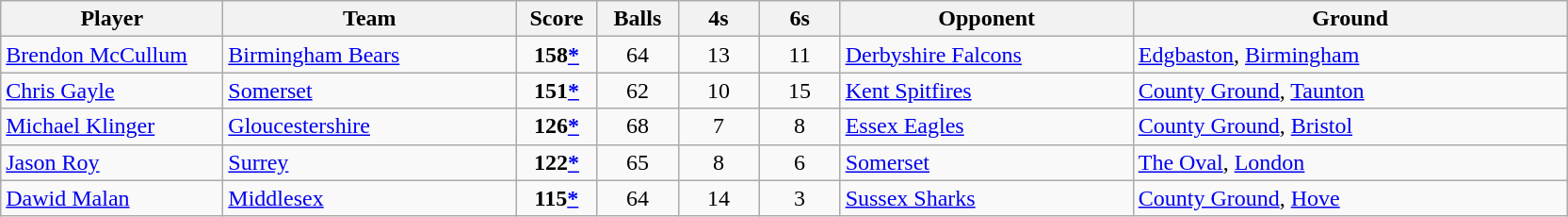<table class="wikitable"  style="text-align:center;">
<tr>
<th width=150>Player</th>
<th width=200>Team</th>
<th width=50>Score</th>
<th width=50>Balls</th>
<th width=50>4s</th>
<th width=50>6s</th>
<th width=200>Opponent</th>
<th width=300>Ground</th>
</tr>
<tr>
<td style="text-align:left;"><a href='#'>Brendon McCullum</a></td>
<td style="text-align:left;"><a href='#'>Birmingham Bears</a></td>
<td><strong>158<a href='#'>*</a></strong></td>
<td>64</td>
<td>13</td>
<td>11</td>
<td style="text-align:left;"><a href='#'>Derbyshire Falcons</a></td>
<td style="text-align:left;"><a href='#'>Edgbaston</a>, <a href='#'>Birmingham</a></td>
</tr>
<tr>
<td style="text-align:left;"><a href='#'>Chris Gayle</a></td>
<td style="text-align:left;"><a href='#'>Somerset</a></td>
<td><strong>151<a href='#'>*</a></strong></td>
<td>62</td>
<td>10</td>
<td>15</td>
<td style="text-align:left;"><a href='#'>Kent Spitfires</a></td>
<td style="text-align:left;"><a href='#'>County Ground</a>, <a href='#'>Taunton</a></td>
</tr>
<tr>
<td style="text-align:left;"><a href='#'>Michael Klinger</a></td>
<td style="text-align:left;"><a href='#'>Gloucestershire</a></td>
<td><strong>126<a href='#'>*</a></strong></td>
<td>68</td>
<td>7</td>
<td>8</td>
<td style="text-align:left;"><a href='#'>Essex Eagles</a></td>
<td style="text-align:left;"><a href='#'>County Ground</a>, <a href='#'>Bristol</a></td>
</tr>
<tr>
<td style="text-align:left;"><a href='#'>Jason Roy</a></td>
<td style="text-align:left;"><a href='#'>Surrey</a></td>
<td><strong>122<a href='#'>*</a></strong></td>
<td>65</td>
<td>8</td>
<td>6</td>
<td style="text-align:left;"><a href='#'>Somerset</a></td>
<td style="text-align:left;"><a href='#'>The Oval</a>, <a href='#'>London</a></td>
</tr>
<tr>
<td style="text-align:left;"><a href='#'>Dawid Malan</a></td>
<td style="text-align:left;"><a href='#'>Middlesex</a></td>
<td><strong>115<a href='#'>*</a></strong></td>
<td>64</td>
<td>14</td>
<td>3</td>
<td style="text-align:left;"><a href='#'>Sussex Sharks</a></td>
<td style="text-align:left;"><a href='#'>County Ground</a>, <a href='#'>Hove</a></td>
</tr>
</table>
